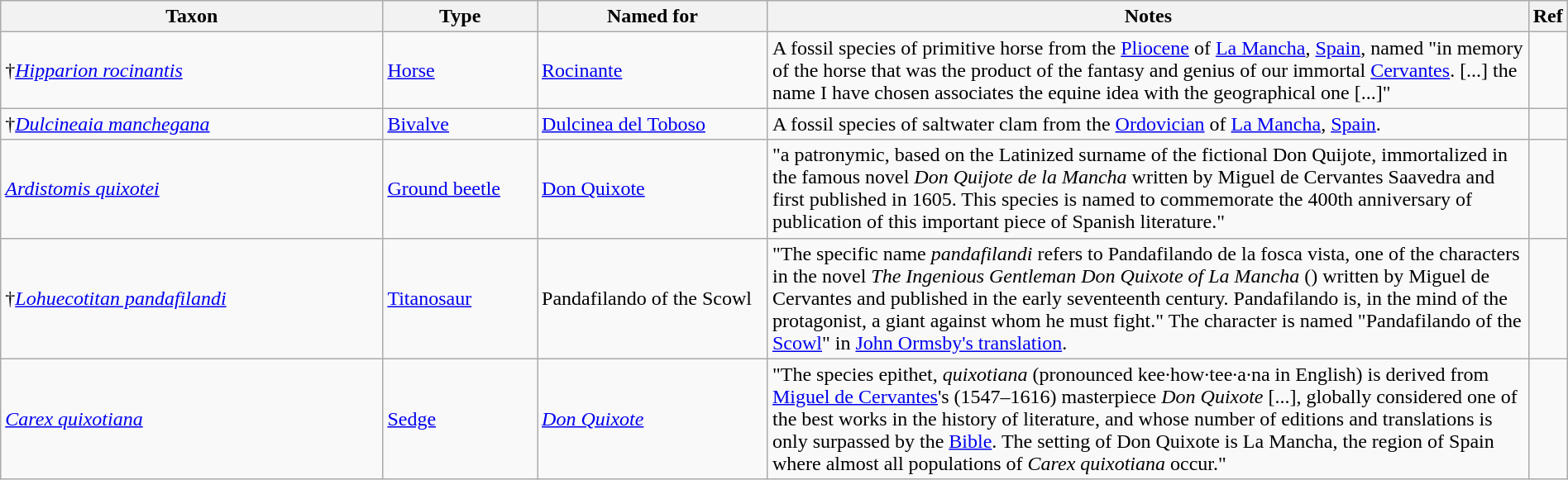<table class="wikitable sortable" width="100%">
<tr>
<th style="width:25%;">Taxon</th>
<th style="width:10%;">Type</th>
<th style="width:15%;">Named for</th>
<th style="width:50%;">Notes</th>
<th class="unsortable">Ref</th>
</tr>
<tr>
<td>†<em><a href='#'>Hipparion rocinantis</a></em> </td>
<td><a href='#'>Horse</a></td>
<td><a href='#'>Rocinante</a></td>
<td>A fossil species of primitive horse from the <a href='#'>Pliocene</a> of <a href='#'>La Mancha</a>, <a href='#'>Spain</a>, named "in memory of the horse that was the product of the fantasy and genius of our immortal <a href='#'>Cervantes</a>. [...] the name I have chosen associates the equine idea with the geographical one [...]"</td>
<td></td>
</tr>
<tr>
<td>†<em><a href='#'>Dulcineaia manchegana</a></em> </td>
<td><a href='#'>Bivalve</a></td>
<td><a href='#'>Dulcinea del Toboso</a></td>
<td>A fossil species of saltwater clam from the <a href='#'>Ordovician</a> of <a href='#'>La Mancha</a>, <a href='#'>Spain</a>.</td>
<td></td>
</tr>
<tr>
<td><em><a href='#'>Ardistomis quixotei</a></em> </td>
<td><a href='#'>Ground beetle</a></td>
<td><a href='#'>Don Quixote</a></td>
<td>"a patronymic, based on the Latinized surname of the fictional Don Quijote, immortalized in the famous novel <em>Don Quijote de la Mancha</em> written by Miguel de Cervantes Saavedra and first published in 1605. This species is named to commemorate the 400th anniversary of publication of this important piece of Spanish literature."</td>
<td></td>
</tr>
<tr>
<td>†<em><a href='#'>Lohuecotitan pandafilandi</a></em> </td>
<td><a href='#'>Titanosaur</a></td>
<td>Pandafilando of the Scowl</td>
<td>"The specific name <em>pandafilandi</em> refers to Pandafilando de la fosca vista, one of the characters in the novel <em>The Ingenious Gentleman Don Quixote of La Mancha</em> () written by Miguel de Cervantes and published in the early seventeenth century. Pandafilando is, in the mind of the protagonist, a giant against whom he must fight." The character is named "Pandafilando of the <a href='#'>Scowl</a>" in <a href='#'>John Ormsby's translation</a>.</td>
<td></td>
</tr>
<tr>
<td><em><a href='#'>Carex quixotiana</a></em> </td>
<td><a href='#'>Sedge</a></td>
<td><em><a href='#'>Don Quixote</a></em></td>
<td>"The species epithet, <em>quixotiana</em> (pronounced kee·how·tee·a·na in English) is derived from <a href='#'>Miguel de Cervantes</a>'s (1547–1616) masterpiece <em>Don Quixote</em> [...], globally considered one of the best works in the history of literature, and whose number of editions and translations is only surpassed by the <a href='#'>Bible</a>. The setting of Don Quixote is La Mancha, the region of Spain where almost all populations of <em>Carex quixotiana</em> occur."</td>
<td></td>
</tr>
</table>
